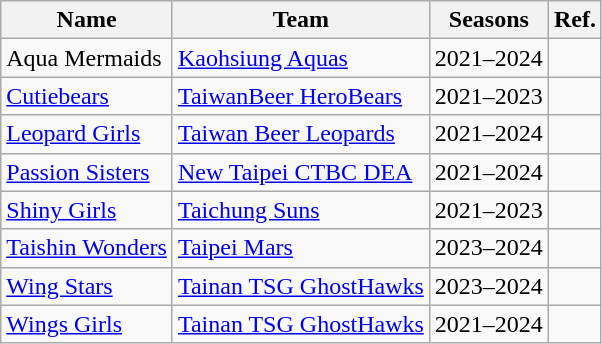<table class="wikitable">
<tr>
<th>Name</th>
<th>Team</th>
<th>Seasons</th>
<th>Ref.</th>
</tr>
<tr>
<td>Aqua Mermaids</td>
<td><a href='#'>Kaohsiung Aquas</a></td>
<td>2021–2024</td>
<td></td>
</tr>
<tr>
<td><a href='#'>Cutiebears</a></td>
<td><a href='#'>TaiwanBeer HeroBears</a></td>
<td>2021–2023</td>
<td></td>
</tr>
<tr>
<td><a href='#'>Leopard Girls</a></td>
<td><a href='#'>Taiwan Beer Leopards</a></td>
<td>2021–2024</td>
<td></td>
</tr>
<tr>
<td><a href='#'>Passion Sisters</a></td>
<td><a href='#'>New Taipei CTBC DEA</a></td>
<td>2021–2024</td>
<td></td>
</tr>
<tr>
<td><a href='#'>Shiny Girls</a></td>
<td><a href='#'>Taichung Suns</a></td>
<td>2021–2023</td>
<td></td>
</tr>
<tr>
<td><a href='#'>Taishin Wonders</a></td>
<td><a href='#'>Taipei Mars</a></td>
<td>2023–2024</td>
<td></td>
</tr>
<tr>
<td><a href='#'>Wing Stars</a></td>
<td><a href='#'>Tainan TSG GhostHawks</a></td>
<td>2023–2024</td>
<td></td>
</tr>
<tr>
<td><a href='#'>Wings Girls</a></td>
<td><a href='#'>Tainan TSG GhostHawks</a></td>
<td>2021–2024</td>
<td></td>
</tr>
</table>
